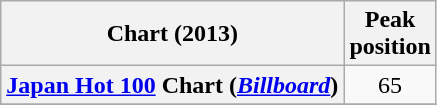<table class="wikitable plainrowheaders">
<tr>
<th>Chart (2013)</th>
<th>Peak<br>position</th>
</tr>
<tr>
<th scope="row"><a href='#'>Japan Hot 100</a> Chart (<em><a href='#'>Billboard</a></em>)</th>
<td style="text-align:center;">65</td>
</tr>
<tr>
</tr>
</table>
